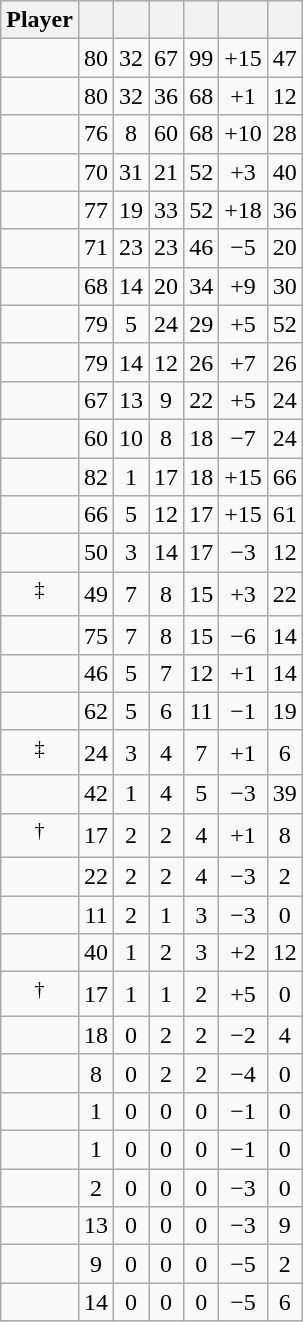<table class="wikitable sortable" style="text-align:center;">
<tr>
<th>Player</th>
<th></th>
<th></th>
<th></th>
<th></th>
<th data-sort-type="number"></th>
<th></th>
</tr>
<tr>
<td></td>
<td>80</td>
<td>32</td>
<td>67</td>
<td>99</td>
<td>+15</td>
<td>47</td>
</tr>
<tr>
<td></td>
<td>80</td>
<td>32</td>
<td>36</td>
<td>68</td>
<td>+1</td>
<td>12</td>
</tr>
<tr>
<td></td>
<td>76</td>
<td>8</td>
<td>60</td>
<td>68</td>
<td>+10</td>
<td>28</td>
</tr>
<tr>
<td></td>
<td>70</td>
<td>31</td>
<td>21</td>
<td>52</td>
<td>+3</td>
<td>40</td>
</tr>
<tr>
<td></td>
<td>77</td>
<td>19</td>
<td>33</td>
<td>52</td>
<td>+18</td>
<td>36</td>
</tr>
<tr>
<td></td>
<td>71</td>
<td>23</td>
<td>23</td>
<td>46</td>
<td>−5</td>
<td>20</td>
</tr>
<tr>
<td></td>
<td>68</td>
<td>14</td>
<td>20</td>
<td>34</td>
<td>+9</td>
<td>30</td>
</tr>
<tr>
<td></td>
<td>79</td>
<td>5</td>
<td>24</td>
<td>29</td>
<td>+5</td>
<td>52</td>
</tr>
<tr>
<td></td>
<td>79</td>
<td>14</td>
<td>12</td>
<td>26</td>
<td>+7</td>
<td>26</td>
</tr>
<tr>
<td></td>
<td>67</td>
<td>13</td>
<td>9</td>
<td>22</td>
<td>+5</td>
<td>24</td>
</tr>
<tr>
<td></td>
<td>60</td>
<td>10</td>
<td>8</td>
<td>18</td>
<td>−7</td>
<td>24</td>
</tr>
<tr>
<td></td>
<td>82</td>
<td>1</td>
<td>17</td>
<td>18</td>
<td>+15</td>
<td>66</td>
</tr>
<tr>
<td></td>
<td>66</td>
<td>5</td>
<td>12</td>
<td>17</td>
<td>+15</td>
<td>61</td>
</tr>
<tr>
<td></td>
<td>50</td>
<td>3</td>
<td>14</td>
<td>17</td>
<td>−3</td>
<td>12</td>
</tr>
<tr>
<td><sup>‡</sup></td>
<td>49</td>
<td>7</td>
<td>8</td>
<td>15</td>
<td>+3</td>
<td>22</td>
</tr>
<tr>
<td></td>
<td>75</td>
<td>7</td>
<td>8</td>
<td>15</td>
<td>−6</td>
<td>14</td>
</tr>
<tr>
<td></td>
<td>46</td>
<td>5</td>
<td>7</td>
<td>12</td>
<td>+1</td>
<td>14</td>
</tr>
<tr>
<td></td>
<td>62</td>
<td>5</td>
<td>6</td>
<td>11</td>
<td>−1</td>
<td>19</td>
</tr>
<tr>
<td><sup>‡</sup></td>
<td>24</td>
<td>3</td>
<td>4</td>
<td>7</td>
<td>+1</td>
<td>6</td>
</tr>
<tr>
<td></td>
<td>42</td>
<td>1</td>
<td>4</td>
<td>5</td>
<td>−3</td>
<td>39</td>
</tr>
<tr>
<td><sup>†</sup></td>
<td>17</td>
<td>2</td>
<td>2</td>
<td>4</td>
<td>+1</td>
<td>8</td>
</tr>
<tr>
<td></td>
<td>22</td>
<td>2</td>
<td>2</td>
<td>4</td>
<td>−3</td>
<td>2</td>
</tr>
<tr>
<td></td>
<td>11</td>
<td>2</td>
<td>1</td>
<td>3</td>
<td>−3</td>
<td>0</td>
</tr>
<tr>
<td></td>
<td>40</td>
<td>1</td>
<td>2</td>
<td>3</td>
<td>+2</td>
<td>12</td>
</tr>
<tr>
<td><sup>†</sup></td>
<td>17</td>
<td>1</td>
<td>1</td>
<td>2</td>
<td>+5</td>
<td>0</td>
</tr>
<tr>
<td></td>
<td>18</td>
<td>0</td>
<td>2</td>
<td>2</td>
<td>−2</td>
<td>4</td>
</tr>
<tr>
<td></td>
<td>8</td>
<td>0</td>
<td>2</td>
<td>2</td>
<td>−4</td>
<td>0</td>
</tr>
<tr>
<td></td>
<td>1</td>
<td>0</td>
<td>0</td>
<td>0</td>
<td>−1</td>
<td>0</td>
</tr>
<tr>
<td></td>
<td>1</td>
<td>0</td>
<td>0</td>
<td>0</td>
<td>−1</td>
<td>0</td>
</tr>
<tr>
<td></td>
<td>2</td>
<td>0</td>
<td>0</td>
<td>0</td>
<td>−3</td>
<td>0</td>
</tr>
<tr>
<td></td>
<td>13</td>
<td>0</td>
<td>0</td>
<td>0</td>
<td>−3</td>
<td>9</td>
</tr>
<tr>
<td></td>
<td>9</td>
<td>0</td>
<td>0</td>
<td>0</td>
<td>−5</td>
<td>2</td>
</tr>
<tr>
<td></td>
<td>14</td>
<td>0</td>
<td>0</td>
<td>0</td>
<td>−5</td>
<td>6</td>
</tr>
</table>
